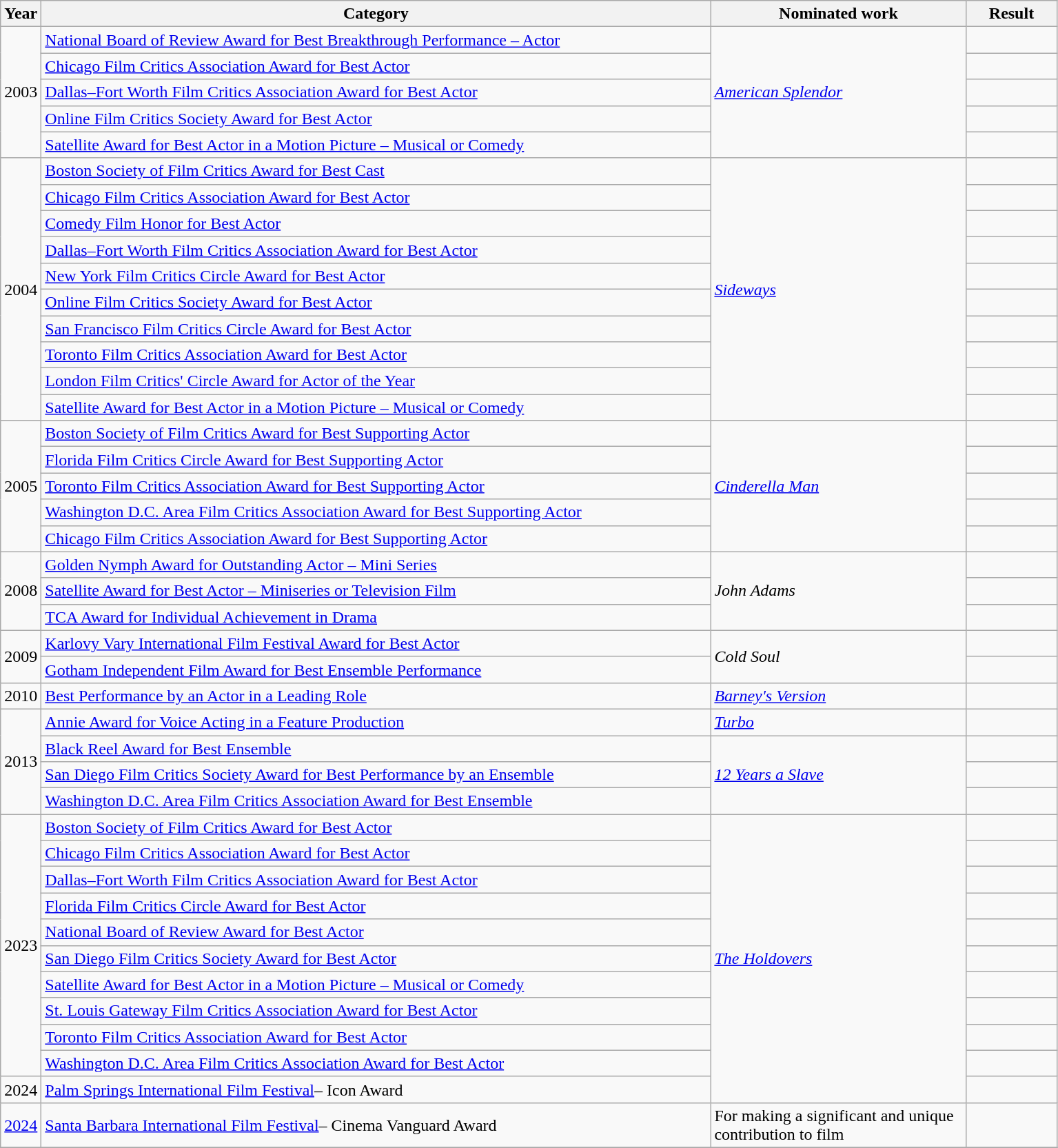<table class=wikitable>
<tr>
<th scope="col" style="width:2em;">Year</th>
<th scope="col" style="width:40em;">Category</th>
<th scope="col" style="width:15em;">Nominated work</th>
<th scope="col" style="width:5em;">Result</th>
</tr>
<tr>
<td rowspan=5>2003</td>
<td><a href='#'>National Board of Review Award for Best Breakthrough Performance – Actor</a></td>
<td rowspan=5><em><a href='#'>American Splendor</a></em></td>
<td></td>
</tr>
<tr>
<td><a href='#'>Chicago Film Critics Association Award for Best Actor</a></td>
<td></td>
</tr>
<tr>
<td><a href='#'>Dallas–Fort Worth Film Critics Association Award for Best Actor</a></td>
<td></td>
</tr>
<tr>
<td><a href='#'>Online Film Critics Society Award for Best Actor</a></td>
<td></td>
</tr>
<tr>
<td><a href='#'>Satellite Award for Best Actor in a Motion Picture – Musical or Comedy</a></td>
<td></td>
</tr>
<tr>
<td rowspan=10>2004</td>
<td><a href='#'>Boston Society of Film Critics Award for Best Cast</a></td>
<td rowspan=10><em><a href='#'>Sideways</a></em></td>
<td></td>
</tr>
<tr>
<td><a href='#'>Chicago Film Critics Association Award for Best Actor</a></td>
<td></td>
</tr>
<tr>
<td><a href='#'>Comedy Film Honor for Best Actor</a></td>
<td></td>
</tr>
<tr>
<td><a href='#'>Dallas–Fort Worth Film Critics Association Award for Best Actor</a></td>
<td></td>
</tr>
<tr>
<td><a href='#'>New York Film Critics Circle Award for Best Actor</a></td>
<td></td>
</tr>
<tr>
<td><a href='#'>Online Film Critics Society Award for Best Actor</a></td>
<td></td>
</tr>
<tr>
<td><a href='#'>San Francisco Film Critics Circle Award for Best Actor</a></td>
<td></td>
</tr>
<tr>
<td><a href='#'>Toronto Film Critics Association Award for Best Actor</a></td>
<td></td>
</tr>
<tr>
<td><a href='#'>London Film Critics' Circle Award for Actor of the Year</a></td>
<td></td>
</tr>
<tr>
<td><a href='#'>Satellite Award for Best Actor in a Motion Picture – Musical or Comedy</a></td>
<td></td>
</tr>
<tr>
<td rowspan=5>2005</td>
<td><a href='#'>Boston Society of Film Critics Award for Best Supporting Actor</a></td>
<td rowspan=5><em><a href='#'>Cinderella Man</a></em></td>
<td></td>
</tr>
<tr>
<td><a href='#'>Florida Film Critics Circle Award for Best Supporting Actor</a></td>
<td></td>
</tr>
<tr>
<td><a href='#'>Toronto Film Critics Association Award for Best Supporting Actor</a></td>
<td></td>
</tr>
<tr>
<td><a href='#'>Washington D.C. Area Film Critics Association Award for Best Supporting Actor</a></td>
<td></td>
</tr>
<tr>
<td><a href='#'>Chicago Film Critics Association Award for Best Supporting Actor</a></td>
<td></td>
</tr>
<tr>
<td rowspan=3>2008</td>
<td><a href='#'>Golden Nymph Award for Outstanding Actor – Mini Series</a></td>
<td rowspan=3><em>John Adams</em></td>
<td></td>
</tr>
<tr>
<td><a href='#'>Satellite Award for Best Actor – Miniseries or Television Film</a></td>
<td></td>
</tr>
<tr>
<td><a href='#'>TCA Award for Individual Achievement in Drama</a></td>
<td></td>
</tr>
<tr>
<td rowspan=2>2009</td>
<td><a href='#'>Karlovy Vary International Film Festival Award for Best Actor</a></td>
<td rowspan=2><em>Cold Soul</em></td>
<td></td>
</tr>
<tr>
<td><a href='#'>Gotham Independent Film Award for Best Ensemble Performance</a></td>
<td></td>
</tr>
<tr>
<td>2010</td>
<td><a href='#'>Best Performance by an Actor in a Leading Role</a></td>
<td><em><a href='#'>Barney's Version</a></em></td>
<td></td>
</tr>
<tr>
<td rowspan="4">2013</td>
<td><a href='#'>Annie Award for Voice Acting in a Feature Production</a></td>
<td><em><a href='#'>Turbo</a></em></td>
<td></td>
</tr>
<tr>
<td><a href='#'>Black Reel Award for Best Ensemble</a></td>
<td rowspan=3><em><a href='#'>12 Years a Slave</a></em></td>
<td></td>
</tr>
<tr>
<td><a href='#'>San Diego Film Critics Society Award for Best Performance by an Ensemble</a></td>
<td></td>
</tr>
<tr>
<td><a href='#'>Washington D.C. Area Film Critics Association Award for Best Ensemble</a></td>
<td></td>
</tr>
<tr>
<td rowspan="10">2023</td>
<td><a href='#'>Boston Society of Film Critics Award for Best Actor</a></td>
<td rowspan=11><em><a href='#'>The Holdovers</a></em></td>
<td></td>
</tr>
<tr>
<td><a href='#'>Chicago Film Critics Association Award for Best Actor</a></td>
<td></td>
</tr>
<tr>
<td><a href='#'>Dallas–Fort Worth Film Critics Association Award for Best Actor</a></td>
<td></td>
</tr>
<tr>
<td><a href='#'>Florida Film Critics Circle Award for Best Actor</a></td>
<td></td>
</tr>
<tr>
<td><a href='#'>National Board of Review Award for Best Actor</a></td>
<td></td>
</tr>
<tr>
<td><a href='#'>San Diego Film Critics Society Award for Best Actor</a></td>
<td></td>
</tr>
<tr>
<td><a href='#'>Satellite Award for Best Actor in a Motion Picture – Musical or Comedy</a></td>
<td></td>
</tr>
<tr>
<td><a href='#'>St. Louis Gateway Film Critics Association Award for Best Actor</a></td>
<td></td>
</tr>
<tr>
<td><a href='#'>Toronto Film Critics Association Award for Best Actor</a></td>
<td></td>
</tr>
<tr>
<td><a href='#'>Washington D.C. Area Film Critics Association Award for Best Actor</a></td>
<td></td>
</tr>
<tr>
<td>2024</td>
<td><a href='#'>Palm Springs International Film Festival</a>– Icon Award</td>
<td> </td>
</tr>
<tr>
<td><a href='#'>2024</a></td>
<td><a href='#'>Santa Barbara International Film Festival</a>– Cinema Vanguard Award</td>
<td>For making a significant and unique contribution to film</td>
<td> </td>
</tr>
<tr>
</tr>
</table>
